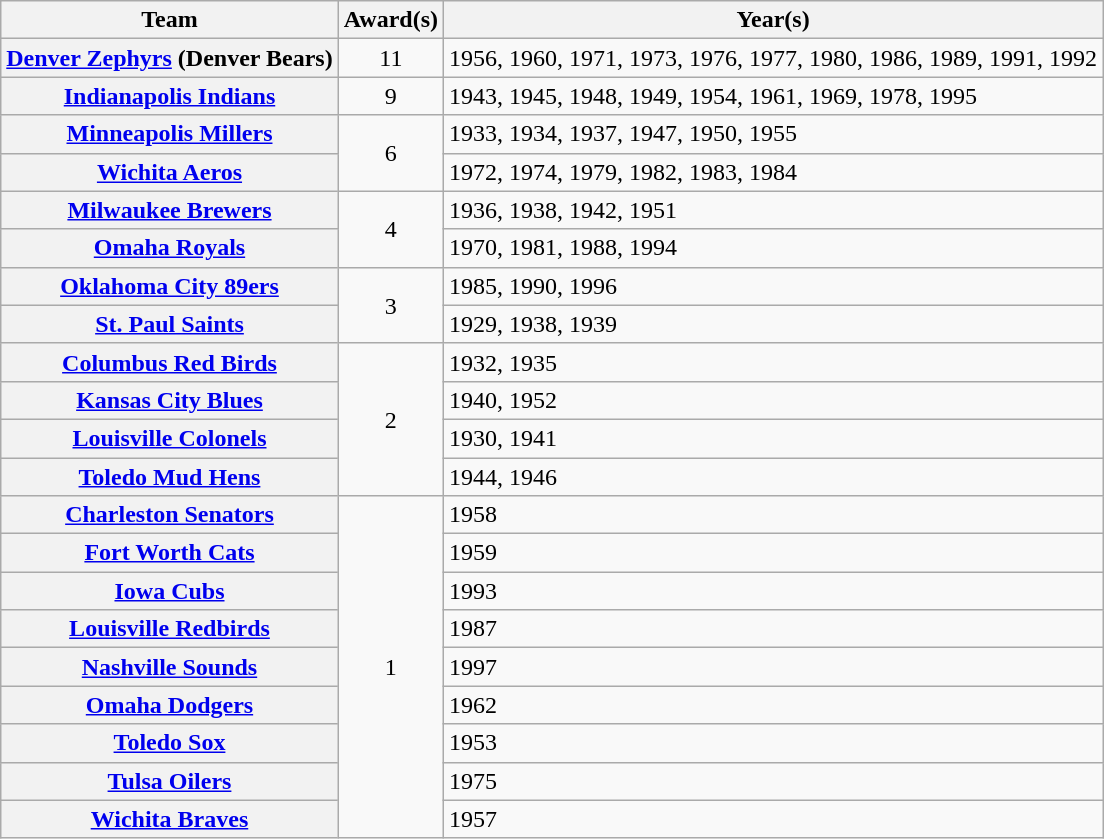<table class="wikitable sortable plainrowheaders" style="text-align:left">
<tr>
<th scope="col">Team</th>
<th scope="col">Award(s)</th>
<th scope="col">Year(s)</th>
</tr>
<tr>
<th scope="row""><a href='#'>Denver Zephyrs</a> (Denver Bears)</th>
<td style="text-align:center">11</td>
<td>1956, 1960, 1971, 1973, 1976, 1977, 1980, 1986, 1989, 1991, 1992</td>
</tr>
<tr>
<th scope="row"><a href='#'>Indianapolis Indians</a></th>
<td style="text-align:center">9</td>
<td>1943, 1945, 1948, 1949, 1954, 1961, 1969, 1978, 1995</td>
</tr>
<tr>
<th scope="row"><a href='#'>Minneapolis Millers</a></th>
<td style="text-align:center" rowspan="2">6</td>
<td>1933, 1934, 1937, 1947, 1950, 1955</td>
</tr>
<tr>
<th scope="row"><a href='#'>Wichita Aeros</a></th>
<td>1972, 1974, 1979, 1982, 1983, 1984</td>
</tr>
<tr>
<th scope="row"><a href='#'>Milwaukee Brewers</a></th>
<td style="text-align:center" rowspan="2">4</td>
<td>1936, 1938, 1942, 1951</td>
</tr>
<tr>
<th scope="row"><a href='#'>Omaha Royals</a></th>
<td>1970, 1981, 1988, 1994</td>
</tr>
<tr>
<th scope="row"><a href='#'>Oklahoma City 89ers</a></th>
<td style="text-align:center" rowspan="2">3</td>
<td>1985, 1990, 1996</td>
</tr>
<tr>
<th scope="row"><a href='#'>St. Paul Saints</a></th>
<td>1929, 1938, 1939</td>
</tr>
<tr>
<th scope="row"><a href='#'>Columbus Red Birds</a></th>
<td style="text-align:center" rowspan="4">2</td>
<td>1932, 1935</td>
</tr>
<tr>
<th scope="row"><a href='#'>Kansas City Blues</a></th>
<td>1940, 1952</td>
</tr>
<tr>
<th scope="row"><a href='#'>Louisville Colonels</a></th>
<td>1930, 1941</td>
</tr>
<tr>
<th scope="row"><a href='#'>Toledo Mud Hens</a></th>
<td>1944, 1946</td>
</tr>
<tr>
<th scope="row"><a href='#'>Charleston Senators</a></th>
<td style="text-align:center" rowspan="9">1</td>
<td>1958</td>
</tr>
<tr>
<th scope="row"><a href='#'>Fort Worth Cats</a></th>
<td>1959</td>
</tr>
<tr>
<th scope="row"><a href='#'>Iowa Cubs</a></th>
<td>1993</td>
</tr>
<tr>
<th scope="row"><a href='#'>Louisville Redbirds</a></th>
<td>1987</td>
</tr>
<tr>
<th scope="row"><a href='#'>Nashville Sounds</a></th>
<td>1997</td>
</tr>
<tr>
<th scope="row"><a href='#'>Omaha Dodgers</a></th>
<td>1962</td>
</tr>
<tr>
<th scope="row"><a href='#'>Toledo Sox</a></th>
<td>1953</td>
</tr>
<tr>
<th scope="row"><a href='#'>Tulsa Oilers</a></th>
<td>1975</td>
</tr>
<tr>
<th scope="row"><a href='#'>Wichita Braves</a></th>
<td>1957</td>
</tr>
</table>
